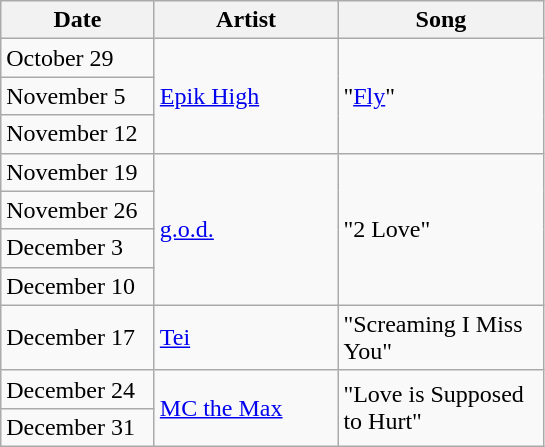<table class="wikitable sortable">
<tr>
<th style="width:95px">Date</th>
<th style="width:115px">Artist</th>
<th style="width:130px">Song</th>
</tr>
<tr>
<td>October 29</td>
<td rowspan="3"><a href='#'>Epik High</a></td>
<td rowspan="3">"<a href='#'>Fly</a>"</td>
</tr>
<tr>
<td>November 5</td>
</tr>
<tr>
<td>November 12</td>
</tr>
<tr>
<td>November 19</td>
<td rowspan="4"><a href='#'>g.o.d.</a></td>
<td rowspan="4">"2 Love"</td>
</tr>
<tr>
<td>November 26</td>
</tr>
<tr>
<td>December 3</td>
</tr>
<tr>
<td>December 10</td>
</tr>
<tr>
<td>December 17</td>
<td><a href='#'>Tei</a></td>
<td>"Screaming I Miss You"</td>
</tr>
<tr>
<td>December 24</td>
<td rowspan="2"><a href='#'>MC the Max</a></td>
<td rowspan="2">"Love is Supposed to Hurt"</td>
</tr>
<tr>
<td>December 31</td>
</tr>
</table>
